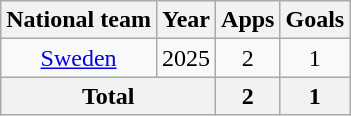<table class="wikitable" style="text-align:center">
<tr>
<th>National team</th>
<th>Year</th>
<th>Apps</th>
<th>Goals</th>
</tr>
<tr>
<td><a href='#'>Sweden</a></td>
<td>2025</td>
<td>2</td>
<td>1</td>
</tr>
<tr>
<th colspan="2">Total</th>
<th>2</th>
<th>1</th>
</tr>
</table>
